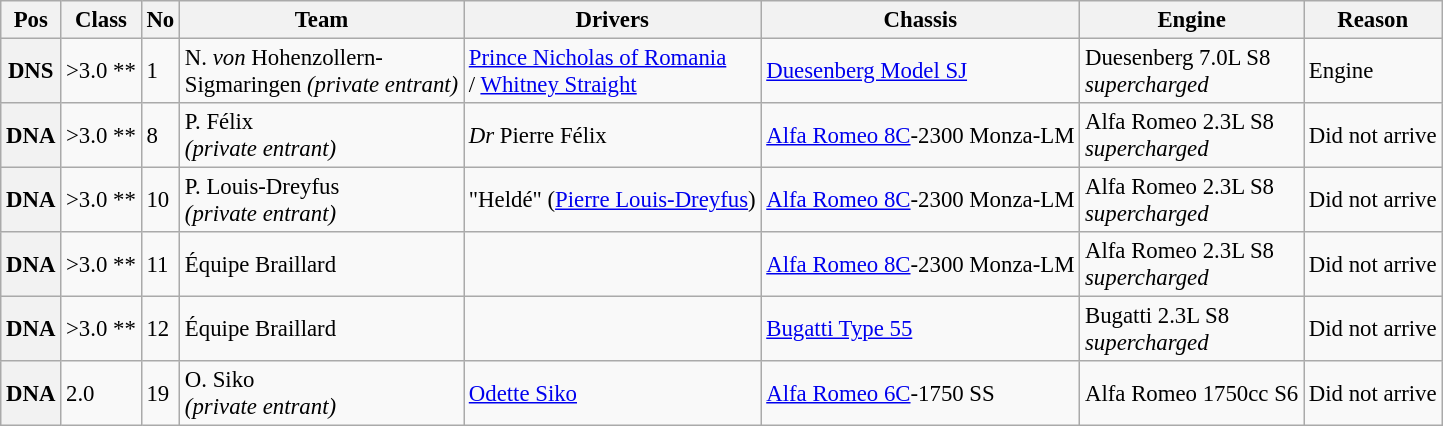<table class="wikitable" style="font-size: 95%;">
<tr>
<th>Pos</th>
<th>Class</th>
<th>No</th>
<th>Team</th>
<th>Drivers</th>
<th>Chassis</th>
<th>Engine</th>
<th>Reason</th>
</tr>
<tr>
<th>DNS</th>
<td>>3.0 **</td>
<td>1</td>
<td> N. <em>von</em> Hohenzollern-<br>Sigmaringen <em>(private entrant)</em></td>
<td> <a href='#'>Prince Nicholas of Romania</a><br>/ <a href='#'>Whitney Straight</a></td>
<td><a href='#'>Duesenberg Model SJ</a></td>
<td>Duesenberg 7.0L S8<br><em>supercharged</em></td>
<td>Engine</td>
</tr>
<tr>
<th>DNA</th>
<td>>3.0 **</td>
<td>8</td>
<td> P. Félix<br><em>(private entrant)</em></td>
<td> <em>Dr</em> Pierre Félix</td>
<td><a href='#'>Alfa Romeo 8C</a>-2300 Monza-LM</td>
<td>Alfa Romeo 2.3L S8<br><em>supercharged</em></td>
<td>Did not arrive</td>
</tr>
<tr>
<th>DNA</th>
<td>>3.0 **</td>
<td>10</td>
<td> P. Louis-Dreyfus<br><em>(private entrant)</em></td>
<td> "Heldé" (<a href='#'>Pierre Louis-Dreyfus</a>)</td>
<td><a href='#'>Alfa Romeo 8C</a>-2300 Monza-LM</td>
<td>Alfa Romeo 2.3L S8<br><em>supercharged</em></td>
<td>Did not arrive</td>
</tr>
<tr>
<th>DNA</th>
<td>>3.0 **</td>
<td>11</td>
<td> Équipe Braillard</td>
<td></td>
<td><a href='#'>Alfa Romeo 8C</a>-2300 Monza-LM</td>
<td>Alfa Romeo 2.3L S8<br><em>supercharged</em></td>
<td>Did not arrive</td>
</tr>
<tr>
<th>DNA</th>
<td>>3.0 **</td>
<td>12</td>
<td> Équipe Braillard</td>
<td></td>
<td><a href='#'>Bugatti Type 55</a></td>
<td>Bugatti 2.3L S8<br><em>supercharged</em></td>
<td>Did not arrive</td>
</tr>
<tr>
<th>DNA</th>
<td>2.0</td>
<td>19</td>
<td> O. Siko<br><em>(private entrant)</em></td>
<td> <a href='#'>Odette Siko</a></td>
<td><a href='#'>Alfa Romeo 6C</a>-1750 SS</td>
<td>Alfa Romeo 1750cc S6</td>
<td>Did not arrive</td>
</tr>
</table>
